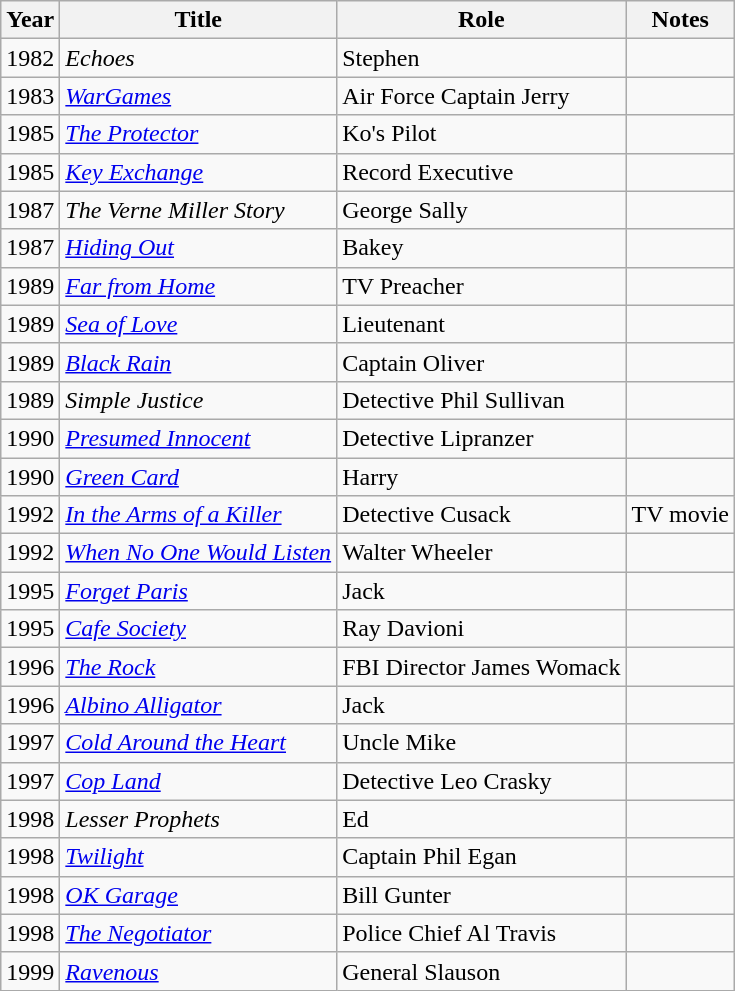<table class="wikitable sortable">
<tr>
<th>Year</th>
<th>Title</th>
<th>Role</th>
<th>Notes</th>
</tr>
<tr>
<td>1982</td>
<td><em>Echoes</em></td>
<td>Stephen</td>
<td></td>
</tr>
<tr>
<td>1983</td>
<td><em><a href='#'>WarGames</a></em></td>
<td>Air Force Captain Jerry</td>
<td></td>
</tr>
<tr>
<td>1985</td>
<td><em><a href='#'>The Protector</a></em></td>
<td>Ko's Pilot</td>
<td></td>
</tr>
<tr>
<td>1985</td>
<td><em><a href='#'>Key Exchange</a></em></td>
<td>Record Executive</td>
<td></td>
</tr>
<tr>
<td>1987</td>
<td><em>The Verne Miller Story</em></td>
<td>George Sally</td>
<td></td>
</tr>
<tr>
<td>1987</td>
<td><em><a href='#'>Hiding Out</a></em></td>
<td>Bakey</td>
<td></td>
</tr>
<tr>
<td>1989</td>
<td><em><a href='#'>Far from Home</a></em></td>
<td>TV Preacher</td>
<td></td>
</tr>
<tr>
<td>1989</td>
<td><em><a href='#'>Sea of Love</a></em></td>
<td>Lieutenant</td>
<td></td>
</tr>
<tr>
<td>1989</td>
<td><em><a href='#'>Black Rain</a></em></td>
<td>Captain Oliver</td>
<td></td>
</tr>
<tr>
<td>1989</td>
<td><em>Simple Justice</em></td>
<td>Detective Phil Sullivan</td>
<td></td>
</tr>
<tr>
<td>1990</td>
<td><em><a href='#'>Presumed Innocent</a></em></td>
<td>Detective Lipranzer</td>
<td></td>
</tr>
<tr>
<td>1990</td>
<td><em><a href='#'>Green Card</a></em></td>
<td>Harry</td>
<td></td>
</tr>
<tr>
<td>1992</td>
<td><em><a href='#'>In the Arms of a Killer</a></em></td>
<td>Detective Cusack</td>
<td>TV movie</td>
</tr>
<tr>
<td>1992</td>
<td><em><a href='#'>When No One Would Listen</a></em></td>
<td>Walter Wheeler</td>
<td></td>
</tr>
<tr>
<td>1995</td>
<td><em><a href='#'>Forget Paris</a></em></td>
<td>Jack</td>
<td></td>
</tr>
<tr>
<td>1995</td>
<td><em><a href='#'>Cafe Society</a></em></td>
<td>Ray Davioni</td>
<td></td>
</tr>
<tr>
<td>1996</td>
<td><em><a href='#'>The Rock</a></em></td>
<td>FBI Director James Womack</td>
<td></td>
</tr>
<tr>
<td>1996</td>
<td><em><a href='#'>Albino Alligator</a></em></td>
<td>Jack</td>
<td></td>
</tr>
<tr>
<td>1997</td>
<td><em><a href='#'>Cold Around the Heart</a></em></td>
<td>Uncle Mike</td>
<td></td>
</tr>
<tr>
<td>1997</td>
<td><em><a href='#'>Cop Land</a></em></td>
<td>Detective Leo Crasky</td>
<td></td>
</tr>
<tr>
<td>1998</td>
<td><em>Lesser Prophets</em></td>
<td>Ed</td>
<td></td>
</tr>
<tr>
<td>1998</td>
<td><em><a href='#'>Twilight</a></em></td>
<td>Captain Phil Egan</td>
<td></td>
</tr>
<tr>
<td>1998</td>
<td><em><a href='#'>OK Garage</a></em></td>
<td>Bill Gunter</td>
<td></td>
</tr>
<tr>
<td>1998</td>
<td><em><a href='#'>The Negotiator</a></em></td>
<td>Police Chief Al Travis</td>
<td></td>
</tr>
<tr>
<td>1999</td>
<td><em><a href='#'>Ravenous</a></em></td>
<td>General Slauson</td>
<td></td>
</tr>
</table>
